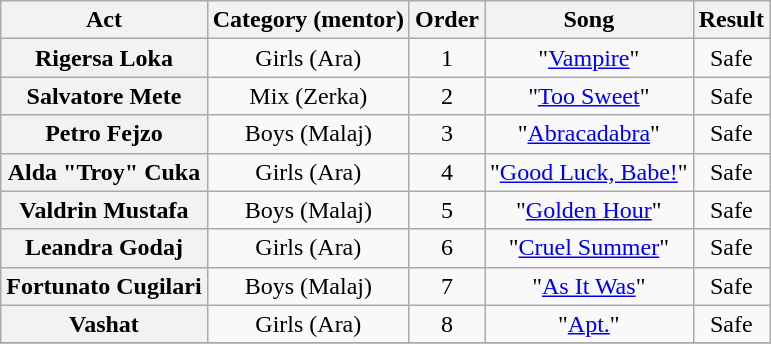<table class="wikitable plainrowheaders" style="text-align:center;">
<tr>
<th scope="col">Act</th>
<th scope="col">Category (mentor)</th>
<th scope="col">Order</th>
<th scope="col">Song</th>
<th scope="col">Result</th>
</tr>
<tr>
<th scope="row">Rigersa Loka</th>
<td>Girls (Ara)</td>
<td>1</td>
<td>"<a href='#'>Vampire</a>"</td>
<td>Safe</td>
</tr>
<tr>
<th scope="row">Salvatore Mete</th>
<td>Mix (Zerka)</td>
<td>2</td>
<td>"<a href='#'>Too Sweet</a>"</td>
<td>Safe</td>
</tr>
<tr>
<th scope="row">Petro Fejzo</th>
<td>Boys (Malaj)</td>
<td>3</td>
<td>"<a href='#'>Abracadabra</a>"</td>
<td>Safe</td>
</tr>
<tr>
<th scope="row">Alda "Troy" Cuka</th>
<td>Girls (Ara)</td>
<td>4</td>
<td>"<a href='#'>Good Luck, Babe!</a>"</td>
<td>Safe</td>
</tr>
<tr>
<th scope="row">Valdrin Mustafa</th>
<td>Boys (Malaj)</td>
<td>5</td>
<td>"<a href='#'>Golden Hour</a>"</td>
<td>Safe</td>
</tr>
<tr>
<th scope="row">Leandra Godaj</th>
<td>Girls (Ara)</td>
<td>6</td>
<td>"<a href='#'>Cruel Summer</a>"</td>
<td>Safe</td>
</tr>
<tr>
<th scope="row">Fortunato Cugilari</th>
<td>Boys (Malaj)</td>
<td>7</td>
<td>"<a href='#'>As It Was</a>"</td>
<td>Safe</td>
</tr>
<tr>
<th scope="row">Vashat</th>
<td>Girls (Ara)</td>
<td>8</td>
<td>"<a href='#'>Apt.</a>"</td>
<td>Safe</td>
</tr>
<tr>
</tr>
</table>
